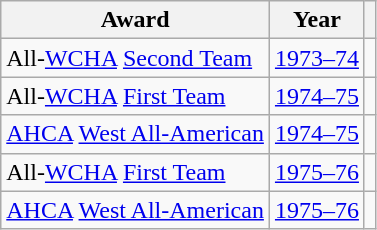<table class="wikitable">
<tr>
<th>Award</th>
<th>Year</th>
<th></th>
</tr>
<tr>
<td>All-<a href='#'>WCHA</a> <a href='#'>Second Team</a></td>
<td><a href='#'>1973–74</a></td>
<td></td>
</tr>
<tr>
<td>All-<a href='#'>WCHA</a> <a href='#'>First Team</a></td>
<td><a href='#'>1974–75</a></td>
<td></td>
</tr>
<tr>
<td><a href='#'>AHCA</a> <a href='#'>West All-American</a></td>
<td><a href='#'>1974–75</a></td>
<td></td>
</tr>
<tr>
<td>All-<a href='#'>WCHA</a> <a href='#'>First Team</a></td>
<td><a href='#'>1975–76</a></td>
<td></td>
</tr>
<tr>
<td><a href='#'>AHCA</a> <a href='#'>West All-American</a></td>
<td><a href='#'>1975–76</a></td>
<td></td>
</tr>
</table>
